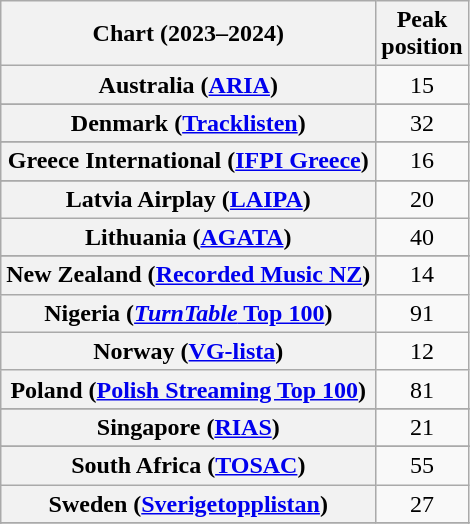<table class="wikitable sortable plainrowheaders" style="text-align:center">
<tr>
<th scope="col">Chart (2023–2024)</th>
<th scope="col">Peak<br>position</th>
</tr>
<tr>
<th scope="row">Australia (<a href='#'>ARIA</a>)</th>
<td>15</td>
</tr>
<tr>
</tr>
<tr>
</tr>
<tr>
</tr>
<tr>
</tr>
<tr>
</tr>
<tr>
</tr>
<tr>
<th scope="row">Denmark (<a href='#'>Tracklisten</a>)</th>
<td>32</td>
</tr>
<tr>
</tr>
<tr>
</tr>
<tr>
</tr>
<tr>
</tr>
<tr>
<th scope="row">Greece International (<a href='#'>IFPI Greece</a>)</th>
<td>16</td>
</tr>
<tr>
</tr>
<tr>
</tr>
<tr>
<th scope="row">Latvia Airplay (<a href='#'>LAIPA</a>)</th>
<td>20</td>
</tr>
<tr>
<th scope="row">Lithuania (<a href='#'>AGATA</a>)</th>
<td>40</td>
</tr>
<tr>
</tr>
<tr>
</tr>
<tr>
<th scope="row">New Zealand (<a href='#'>Recorded Music NZ</a>)</th>
<td>14</td>
</tr>
<tr>
<th scope="row">Nigeria (<a href='#'><em>TurnTable</em> Top 100</a>)</th>
<td>91</td>
</tr>
<tr>
<th scope="row">Norway (<a href='#'>VG-lista</a>)</th>
<td>12</td>
</tr>
<tr>
<th scope="row">Poland (<a href='#'>Polish Streaming Top 100</a>)</th>
<td>81</td>
</tr>
<tr>
</tr>
<tr>
<th scope="row">Singapore (<a href='#'>RIAS</a>)</th>
<td>21</td>
</tr>
<tr>
</tr>
<tr>
</tr>
<tr>
<th scope="row">South Africa (<a href='#'>TOSAC</a>)</th>
<td>55</td>
</tr>
<tr>
<th scope="row">Sweden (<a href='#'>Sverigetopplistan</a>)</th>
<td>27</td>
</tr>
<tr>
</tr>
<tr>
</tr>
<tr>
</tr>
<tr>
</tr>
<tr>
</tr>
<tr>
</tr>
</table>
